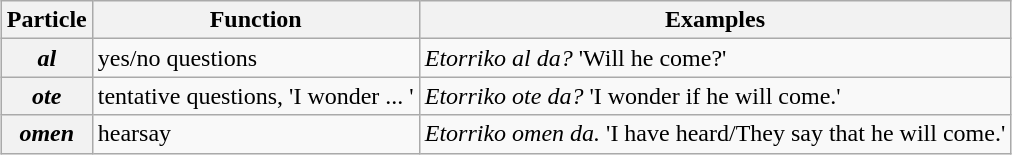<table class="wikitable" style="margin: 1em auto 1em auto">
<tr>
<th align="center">Particle</th>
<th align="center">Function</th>
<th align="center">Examples</th>
</tr>
<tr>
<th><em>al</em></th>
<td>yes/no questions</td>
<td><em>Etorriko al da?</em> 'Will he come?'</td>
</tr>
<tr>
<th><em>ote</em></th>
<td>tentative questions, 'I wonder ... '</td>
<td><em>Etorriko ote da?</em> 'I wonder if he will come.'</td>
</tr>
<tr>
<th><em>omen</em></th>
<td>hearsay</td>
<td><em>Etorriko omen da.</em> 'I have heard/They say that he will come.'</td>
</tr>
</table>
